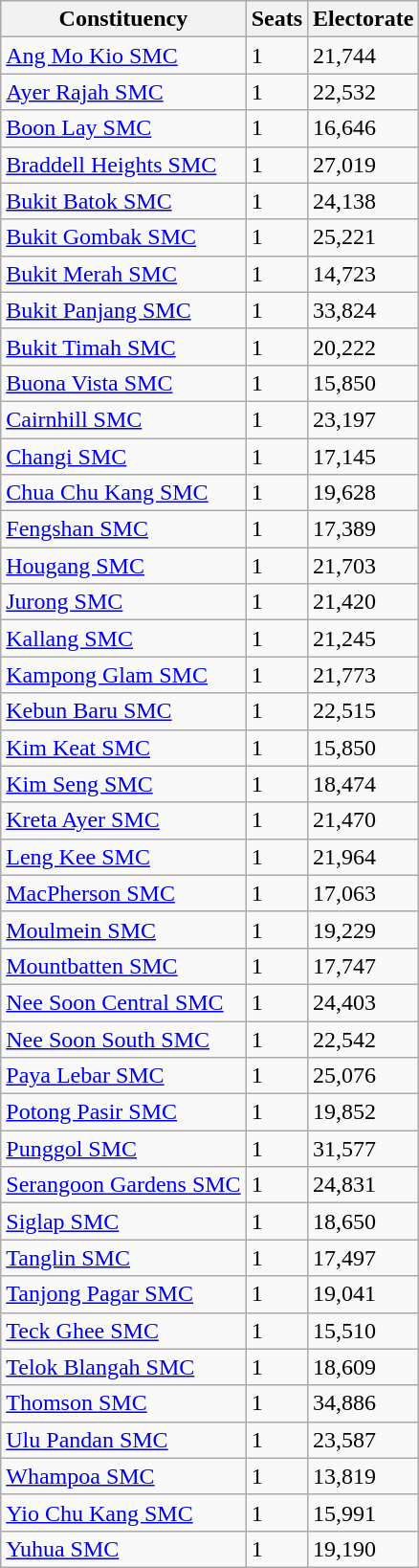<table class="wikitable">
<tr>
<th>Constituency</th>
<th>Seats</th>
<th>Electorate</th>
</tr>
<tr>
<td><a href='#'>Ang Mo Kio SMC</a></td>
<td>1</td>
<td>21,744</td>
</tr>
<tr>
<td><a href='#'>Ayer Rajah SMC</a></td>
<td>1</td>
<td>22,532</td>
</tr>
<tr>
<td><a href='#'>Boon Lay SMC</a></td>
<td>1</td>
<td>16,646</td>
</tr>
<tr>
<td><a href='#'>Braddell Heights SMC</a></td>
<td>1</td>
<td>27,019</td>
</tr>
<tr>
<td><a href='#'>Bukit Batok SMC</a></td>
<td>1</td>
<td>24,138</td>
</tr>
<tr>
<td><a href='#'>Bukit Gombak SMC</a></td>
<td>1</td>
<td>25,221</td>
</tr>
<tr>
<td><a href='#'>Bukit Merah SMC</a></td>
<td>1</td>
<td>14,723</td>
</tr>
<tr>
<td><a href='#'>Bukit Panjang SMC</a></td>
<td>1</td>
<td>33,824</td>
</tr>
<tr>
<td><a href='#'>Bukit Timah SMC</a></td>
<td>1</td>
<td>20,222</td>
</tr>
<tr>
<td><a href='#'>Buona Vista SMC</a></td>
<td>1</td>
<td>15,850</td>
</tr>
<tr>
<td><a href='#'>Cairnhill SMC</a></td>
<td>1</td>
<td>23,197</td>
</tr>
<tr>
<td><a href='#'>Changi SMC</a></td>
<td>1</td>
<td>17,145</td>
</tr>
<tr>
<td><a href='#'>Chua Chu Kang SMC</a></td>
<td>1</td>
<td>19,628</td>
</tr>
<tr>
<td><a href='#'>Fengshan SMC</a></td>
<td>1</td>
<td>17,389</td>
</tr>
<tr>
<td><a href='#'>Hougang SMC</a></td>
<td>1</td>
<td>21,703</td>
</tr>
<tr>
<td><a href='#'>Jurong SMC</a></td>
<td>1</td>
<td>21,420</td>
</tr>
<tr>
<td><a href='#'>Kallang SMC</a></td>
<td>1</td>
<td>21,245</td>
</tr>
<tr>
<td><a href='#'>Kampong Glam SMC</a></td>
<td>1</td>
<td>21,773</td>
</tr>
<tr>
<td><a href='#'>Kebun Baru SMC</a></td>
<td>1</td>
<td>22,515</td>
</tr>
<tr>
<td><a href='#'>Kim Keat SMC</a></td>
<td>1</td>
<td>15,850</td>
</tr>
<tr>
<td><a href='#'>Kim Seng SMC</a></td>
<td>1</td>
<td>18,474</td>
</tr>
<tr>
<td><a href='#'>Kreta Ayer SMC</a></td>
<td>1</td>
<td>21,470</td>
</tr>
<tr>
<td><a href='#'>Leng Kee SMC</a></td>
<td>1</td>
<td>21,964</td>
</tr>
<tr>
<td><a href='#'>MacPherson SMC</a></td>
<td>1</td>
<td>17,063</td>
</tr>
<tr>
<td><a href='#'>Moulmein SMC</a></td>
<td>1</td>
<td>19,229</td>
</tr>
<tr>
<td><a href='#'>Mountbatten SMC</a></td>
<td>1</td>
<td>17,747</td>
</tr>
<tr>
<td><a href='#'>Nee Soon Central SMC</a></td>
<td>1</td>
<td>24,403</td>
</tr>
<tr>
<td><a href='#'>Nee Soon South SMC</a></td>
<td>1</td>
<td>22,542</td>
</tr>
<tr>
<td><a href='#'>Paya Lebar SMC</a></td>
<td>1</td>
<td>25,076</td>
</tr>
<tr>
<td><a href='#'>Potong Pasir SMC</a></td>
<td>1</td>
<td>19,852</td>
</tr>
<tr>
<td><a href='#'>Punggol SMC</a></td>
<td>1</td>
<td>31,577</td>
</tr>
<tr>
<td><a href='#'>Serangoon Gardens SMC</a></td>
<td>1</td>
<td>24,831</td>
</tr>
<tr>
<td><a href='#'>Siglap SMC</a></td>
<td>1</td>
<td>18,650</td>
</tr>
<tr>
<td><a href='#'>Tanglin SMC</a></td>
<td>1</td>
<td>17,497</td>
</tr>
<tr>
<td><a href='#'>Tanjong Pagar SMC</a></td>
<td>1</td>
<td>19,041</td>
</tr>
<tr>
<td><a href='#'>Teck Ghee SMC</a></td>
<td>1</td>
<td>15,510</td>
</tr>
<tr>
<td><a href='#'>Telok Blangah SMC</a></td>
<td>1</td>
<td>18,609</td>
</tr>
<tr>
<td><a href='#'>Thomson SMC</a></td>
<td>1</td>
<td>34,886</td>
</tr>
<tr>
<td><a href='#'>Ulu Pandan SMC</a></td>
<td>1</td>
<td>23,587</td>
</tr>
<tr>
<td><a href='#'>Whampoa SMC</a></td>
<td>1</td>
<td>13,819</td>
</tr>
<tr>
<td><a href='#'>Yio Chu Kang SMC</a></td>
<td>1</td>
<td>15,991</td>
</tr>
<tr>
<td><a href='#'>Yuhua SMC</a></td>
<td>1</td>
<td>19,190</td>
</tr>
</table>
